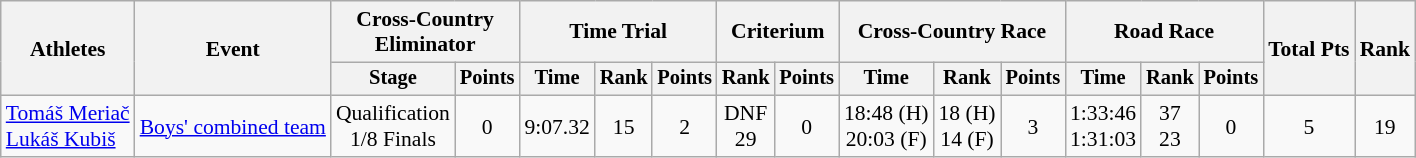<table class="wikitable" style="font-size:90%;">
<tr>
<th rowspan=2>Athletes</th>
<th rowspan=2>Event</th>
<th colspan=2>Cross-Country<br>Eliminator</th>
<th colspan=3>Time Trial</th>
<th colspan=2>Criterium</th>
<th colspan=3>Cross-Country Race</th>
<th colspan=3>Road Race</th>
<th rowspan=2>Total Pts</th>
<th rowspan=2>Rank</th>
</tr>
<tr style="font-size:95%">
<th>Stage</th>
<th>Points</th>
<th>Time</th>
<th>Rank</th>
<th>Points</th>
<th>Rank</th>
<th>Points</th>
<th>Time</th>
<th>Rank</th>
<th>Points</th>
<th>Time</th>
<th>Rank</th>
<th>Points</th>
</tr>
<tr align=center>
<td align=left><a href='#'>Tomáš Meriač</a><br><a href='#'>Lukáš Kubiš</a></td>
<td align=left><a href='#'>Boys' combined team</a></td>
<td>Qualification<br>1/8 Finals</td>
<td>0</td>
<td>9:07.32</td>
<td>15</td>
<td>2</td>
<td>DNF<br>29</td>
<td>0</td>
<td>18:48 (H)<br>20:03 (F)</td>
<td>18 (H)<br>14 (F)</td>
<td>3</td>
<td>1:33:46<br>1:31:03</td>
<td>37<br>23</td>
<td>0</td>
<td>5</td>
<td>19</td>
</tr>
</table>
